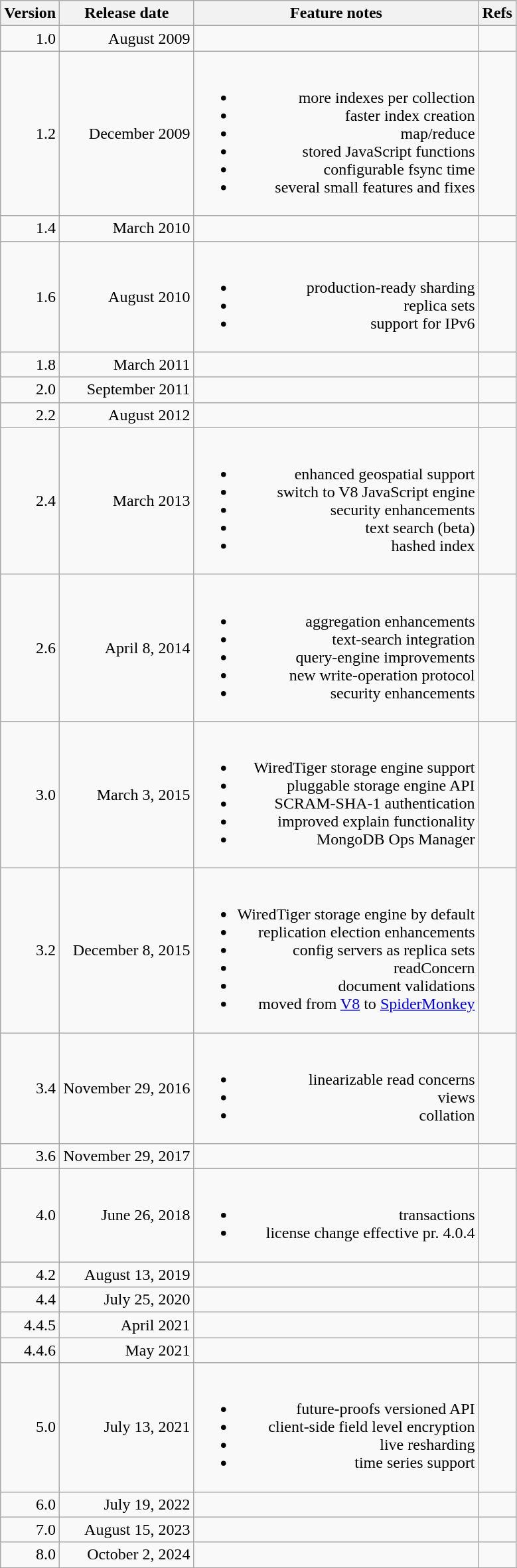<table class="wikitable sortable" style="text-align:right;">
<tr>
<th>Version</th>
<th>Release date</th>
<th>Feature notes</th>
<th>Refs</th>
</tr>
<tr>
<td>1.0</td>
<td>August 2009</td>
<td></td>
<td></td>
</tr>
<tr>
<td>1.2</td>
<td>December 2009</td>
<td><br><ul><li>more indexes per collection</li><li>faster index creation</li><li>map/reduce</li><li>stored JavaScript functions</li><li>configurable fsync time</li><li>several small features and fixes</li></ul></td>
<td></td>
</tr>
<tr>
<td>1.4</td>
<td>March 2010</td>
<td></td>
<td></td>
</tr>
<tr>
<td>1.6</td>
<td>August 2010</td>
<td><br><ul><li>production-ready sharding</li><li>replica sets</li><li>support for IPv6</li></ul></td>
<td></td>
</tr>
<tr>
<td>1.8</td>
<td>March 2011</td>
<td></td>
<td></td>
</tr>
<tr>
<td>2.0</td>
<td>September 2011</td>
<td></td>
<td></td>
</tr>
<tr>
<td>2.2</td>
<td>August 2012</td>
<td></td>
<td></td>
</tr>
<tr>
<td>2.4</td>
<td>March 2013</td>
<td><br><ul><li>enhanced geospatial support</li><li>switch to V8 JavaScript engine</li><li>security enhancements</li><li>text search (beta)</li><li>hashed index</li></ul></td>
<td></td>
</tr>
<tr>
<td>2.6</td>
<td>April 8, 2014</td>
<td><br><ul><li>aggregation enhancements</li><li>text-search integration</li><li>query-engine improvements</li><li>new write-operation protocol</li><li>security enhancements</li></ul></td>
<td></td>
</tr>
<tr>
<td>3.0</td>
<td>March 3, 2015</td>
<td><br><ul><li>WiredTiger storage engine support</li><li>pluggable storage engine API</li><li>SCRAM-SHA-1 authentication</li><li>improved explain functionality</li><li>MongoDB Ops Manager</li></ul></td>
<td></td>
</tr>
<tr>
<td>3.2</td>
<td>December 8, 2015</td>
<td><br><ul><li>WiredTiger storage engine by default</li><li>replication election enhancements</li><li>config servers as replica sets</li><li>readConcern</li><li>document validations</li><li>moved from <a href='#'>V8</a> to <a href='#'>SpiderMonkey</a></li></ul></td>
<td></td>
</tr>
<tr>
<td>3.4</td>
<td>November 29, 2016</td>
<td><br><ul><li>linearizable read concerns</li><li>views</li><li>collation</li></ul></td>
<td></td>
</tr>
<tr>
<td>3.6</td>
<td>November 29, 2017</td>
<td></td>
<td></td>
</tr>
<tr>
<td>4.0</td>
<td>June 26, 2018</td>
<td><br><ul><li>transactions</li><li>license change effective pr. 4.0.4</li></ul></td>
<td></td>
</tr>
<tr>
<td>4.2</td>
<td>August 13, 2019</td>
<td></td>
<td></td>
</tr>
<tr>
<td>4.4</td>
<td>July 25, 2020</td>
<td></td>
<td></td>
</tr>
<tr>
<td>4.4.5</td>
<td>April 2021</td>
<td></td>
<td></td>
</tr>
<tr>
<td>4.4.6</td>
<td>May 2021</td>
<td></td>
<td></td>
</tr>
<tr>
<td>5.0</td>
<td>July 13, 2021</td>
<td><br><ul><li>future-proofs versioned API</li><li>client-side field level encryption</li><li>live resharding</li><li>time series support</li></ul></td>
<td></td>
</tr>
<tr>
<td>6.0</td>
<td>July 19, 2022</td>
<td></td>
<td></td>
</tr>
<tr>
<td>7.0</td>
<td>August 15, 2023</td>
<td></td>
<td></td>
</tr>
<tr>
<td>8.0</td>
<td>October 2, 2024</td>
<td></td>
<td></td>
</tr>
<tr>
</tr>
</table>
